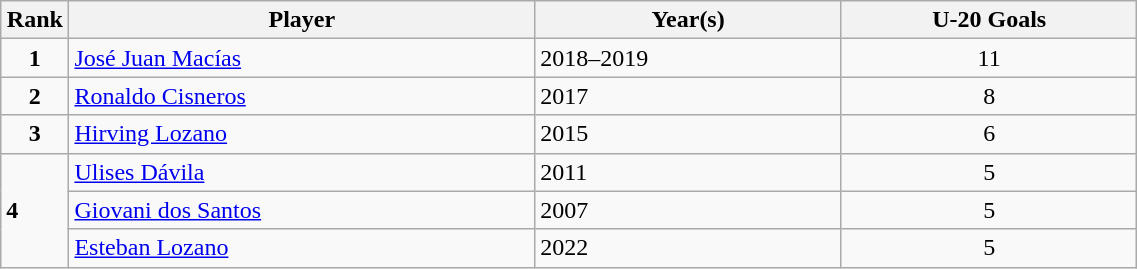<table class="wikitable" width=60%>
<tr>
<th width = 6%>Rank</th>
<th width = 41%>Player</th>
<th width = 27%>Year(s)</th>
<th width = 26%>U-20 Goals</th>
</tr>
<tr>
<td align=center><strong>1</strong></td>
<td><a href='#'>José Juan Macías</a></td>
<td>2018–2019</td>
<td align=center>11</td>
</tr>
<tr>
<td align=center><strong>2</strong></td>
<td><a href='#'>Ronaldo Cisneros</a></td>
<td>2017</td>
<td align=center>8</td>
</tr>
<tr>
<td align=center><strong>3</strong></td>
<td><a href='#'>Hirving Lozano</a></td>
<td>2015</td>
<td align=center>6</td>
</tr>
<tr>
<td rowspan="3"><strong>4</strong></td>
<td><a href='#'>Ulises Dávila</a></td>
<td>2011</td>
<td align=center>5</td>
</tr>
<tr>
<td align=left><a href='#'>Giovani dos Santos</a></td>
<td>2007</td>
<td align=center>5</td>
</tr>
<tr>
<td align=left><a href='#'>Esteban Lozano</a></td>
<td>2022</td>
<td align=center>5</td>
</tr>
</table>
